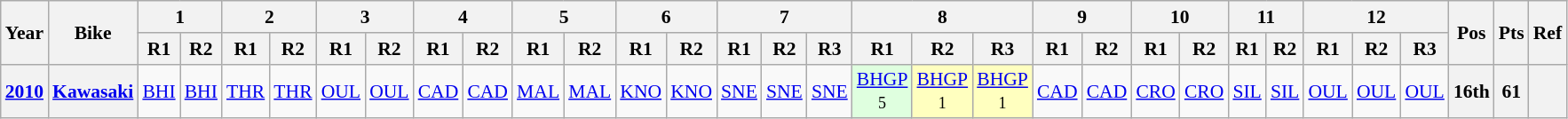<table class="wikitable" style="text-align:center; font-size:90%">
<tr>
<th valign="middle" rowspan=2>Year</th>
<th valign="middle" rowspan=2>Bike</th>
<th colspan=2>1</th>
<th colspan=2>2</th>
<th colspan=2>3</th>
<th colspan=2>4</th>
<th colspan=2>5</th>
<th colspan=2>6</th>
<th colspan=3>7</th>
<th colspan=3>8</th>
<th colspan=2>9</th>
<th colspan=2>10</th>
<th colspan=2>11</th>
<th colspan=3>12</th>
<th rowspan=2>Pos</th>
<th rowspan=2>Pts</th>
<th rowspan=2>Ref</th>
</tr>
<tr>
<th>R1</th>
<th>R2</th>
<th>R1</th>
<th>R2</th>
<th>R1</th>
<th>R2</th>
<th>R1</th>
<th>R2</th>
<th>R1</th>
<th>R2</th>
<th>R1</th>
<th>R2</th>
<th>R1</th>
<th>R2</th>
<th>R3</th>
<th>R1</th>
<th>R2</th>
<th>R3</th>
<th>R1</th>
<th>R2</th>
<th>R1</th>
<th>R2</th>
<th>R1</th>
<th>R2</th>
<th>R1</th>
<th>R2</th>
<th>R3</th>
</tr>
<tr>
<th><a href='#'>2010</a></th>
<th><a href='#'>Kawasaki</a></th>
<td><a href='#'>BHI</a></td>
<td><a href='#'>BHI</a></td>
<td><a href='#'>THR</a></td>
<td><a href='#'>THR</a></td>
<td><a href='#'>OUL</a></td>
<td><a href='#'>OUL</a></td>
<td><a href='#'>CAD</a></td>
<td><a href='#'>CAD</a></td>
<td><a href='#'>MAL</a></td>
<td><a href='#'>MAL</a></td>
<td><a href='#'>KNO</a></td>
<td><a href='#'>KNO</a></td>
<td><a href='#'>SNE</a></td>
<td><a href='#'>SNE</a></td>
<td><a href='#'>SNE</a></td>
<td style="background:#dfffdf;"><a href='#'>BHGP</a><br><small>5</small></td>
<td style="background:#ffffbf;"><a href='#'>BHGP</a><br><small>1</small></td>
<td style="background:#ffffbf;"><a href='#'>BHGP</a><br><small>1</small></td>
<td><a href='#'>CAD</a></td>
<td><a href='#'>CAD</a></td>
<td><a href='#'>CRO</a></td>
<td><a href='#'>CRO</a></td>
<td><a href='#'>SIL</a></td>
<td><a href='#'>SIL</a></td>
<td><a href='#'>OUL</a></td>
<td><a href='#'>OUL</a></td>
<td><a href='#'>OUL</a></td>
<th>16th</th>
<th>61</th>
<th></th>
</tr>
</table>
